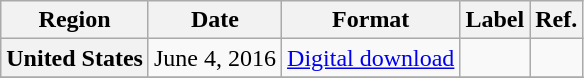<table class="wikitable plainrowheaders">
<tr>
<th>Region</th>
<th>Date</th>
<th>Format</th>
<th>Label</th>
<th>Ref.</th>
</tr>
<tr>
<th scope="row">United States</th>
<td rowspan="1">June 4, 2016</td>
<td rowspan="1"><a href='#'>Digital download</a></td>
<td></td>
<td></td>
</tr>
<tr>
</tr>
</table>
